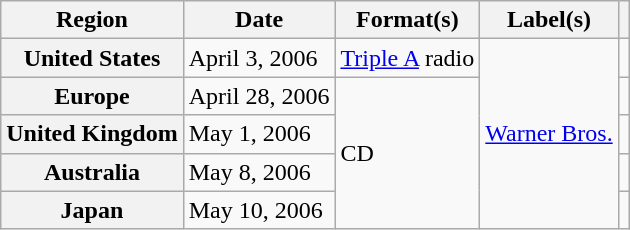<table class="wikitable plainrowheaders">
<tr>
<th scope="col">Region</th>
<th scope="col">Date</th>
<th scope="col">Format(s)</th>
<th scope="col">Label(s)</th>
<th scope="col"></th>
</tr>
<tr>
<th scope="row">United States</th>
<td>April 3, 2006</td>
<td><a href='#'>Triple A</a> radio</td>
<td rowspan="5"><a href='#'>Warner Bros.</a></td>
<td align="center"></td>
</tr>
<tr>
<th scope="row">Europe</th>
<td>April 28, 2006</td>
<td rowspan="4">CD</td>
<td align="center"></td>
</tr>
<tr>
<th scope="row">United Kingdom</th>
<td>May 1, 2006</td>
<td align="center"></td>
</tr>
<tr>
<th scope="row">Australia</th>
<td>May 8, 2006</td>
<td align="center"></td>
</tr>
<tr>
<th scope="row">Japan</th>
<td>May 10, 2006</td>
<td align="center"></td>
</tr>
</table>
